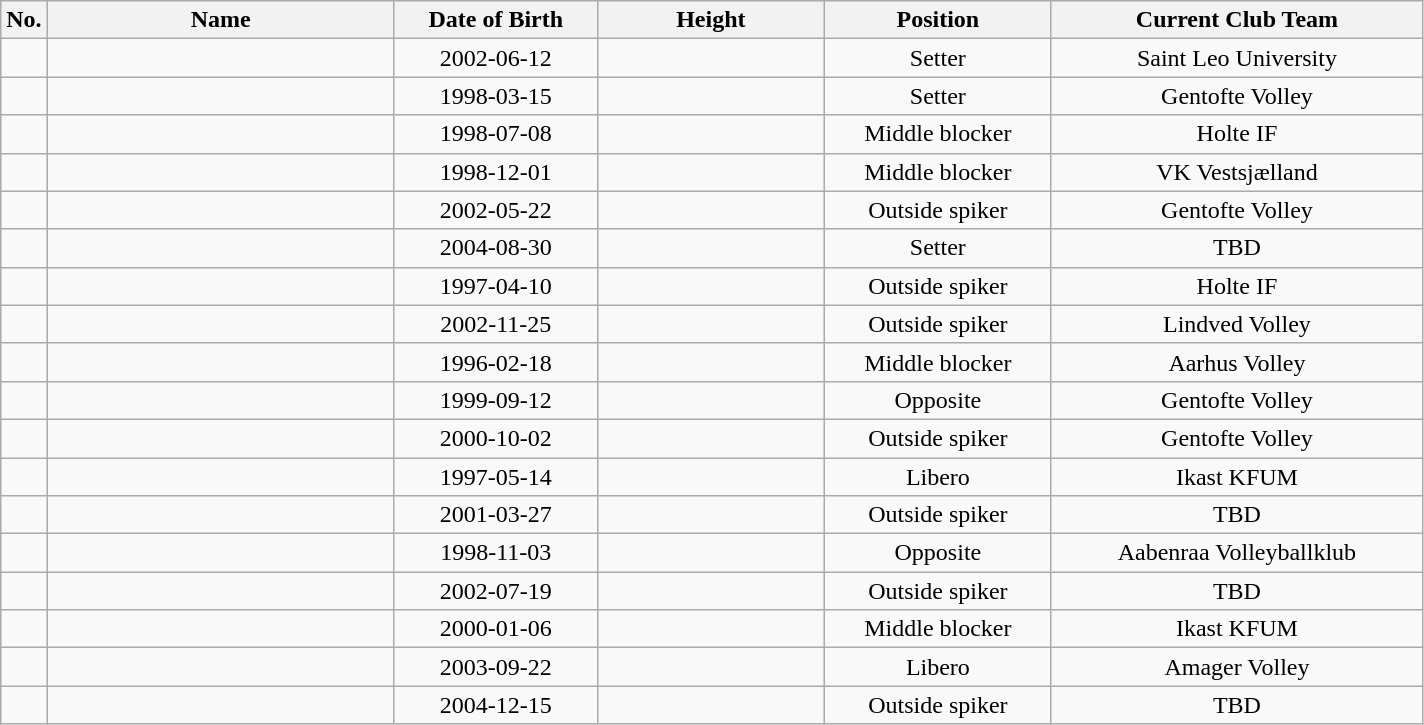<table class="wikitable sortable" style="font-size:100%; text-align:center;">
<tr>
<th>No.</th>
<th style="width:14em">Name</th>
<th style="width:8em">Date of Birth</th>
<th style="width:9em">Height</th>
<th style="width:9em">Position</th>
<th style="width:15em">Current Club Team</th>
</tr>
<tr>
<td></td>
<td style="text-align:left;"></td>
<td>2002-06-12</td>
<td></td>
<td>Setter</td>
<td>Saint Leo University </td>
</tr>
<tr>
<td></td>
<td style="text-align:left;"></td>
<td>1998-03-15</td>
<td></td>
<td>Setter</td>
<td>Gentofte Volley </td>
</tr>
<tr>
<td></td>
<td style="text-align:left;"></td>
<td>1998-07-08</td>
<td></td>
<td>Middle blocker</td>
<td>Holte IF </td>
</tr>
<tr>
<td></td>
<td style="text-align:left;"></td>
<td>1998-12-01</td>
<td></td>
<td>Middle blocker</td>
<td>VK Vestsjælland </td>
</tr>
<tr>
<td></td>
<td style="text-align:left;"></td>
<td>2002-05-22</td>
<td></td>
<td>Outside spiker</td>
<td>Gentofte Volley </td>
</tr>
<tr>
<td></td>
<td style="text-align:left;"></td>
<td>2004-08-30</td>
<td></td>
<td>Setter</td>
<td>TBD</td>
</tr>
<tr>
<td></td>
<td style="text-align:left;"></td>
<td>1997-04-10</td>
<td></td>
<td>Outside spiker</td>
<td>Holte IF </td>
</tr>
<tr>
<td></td>
<td style="text-align:left;"></td>
<td>2002-11-25</td>
<td></td>
<td>Outside spiker</td>
<td>Lindved Volley </td>
</tr>
<tr>
<td></td>
<td style="text-align:left;"></td>
<td>1996-02-18</td>
<td></td>
<td>Middle blocker</td>
<td>Aarhus Volley </td>
</tr>
<tr>
<td></td>
<td style="text-align:left;"></td>
<td>1999-09-12</td>
<td></td>
<td>Opposite</td>
<td>Gentofte Volley </td>
</tr>
<tr>
<td></td>
<td style="text-align:left;"></td>
<td>2000-10-02</td>
<td></td>
<td>Outside spiker</td>
<td>Gentofte Volley </td>
</tr>
<tr>
<td></td>
<td style="text-align:left;"></td>
<td>1997-05-14</td>
<td></td>
<td>Libero</td>
<td>Ikast KFUM </td>
</tr>
<tr>
<td></td>
<td style="text-align:left;"></td>
<td>2001-03-27</td>
<td></td>
<td>Outside spiker</td>
<td>TBD</td>
</tr>
<tr>
<td></td>
<td style="text-align:left;"></td>
<td>1998-11-03</td>
<td></td>
<td>Opposite</td>
<td>Aabenraa Volleyballklub </td>
</tr>
<tr>
<td></td>
<td style="text-align:left;"></td>
<td>2002-07-19</td>
<td></td>
<td>Outside spiker</td>
<td>TBD</td>
</tr>
<tr>
<td></td>
<td style="text-align:left;"></td>
<td>2000-01-06</td>
<td></td>
<td>Middle blocker</td>
<td>Ikast KFUM </td>
</tr>
<tr>
<td></td>
<td style="text-align:left;"></td>
<td>2003-09-22</td>
<td></td>
<td>Libero</td>
<td>Amager Volley </td>
</tr>
<tr>
<td></td>
<td style="text-align:left;"></td>
<td>2004-12-15</td>
<td></td>
<td>Outside spiker</td>
<td>TBD</td>
</tr>
</table>
